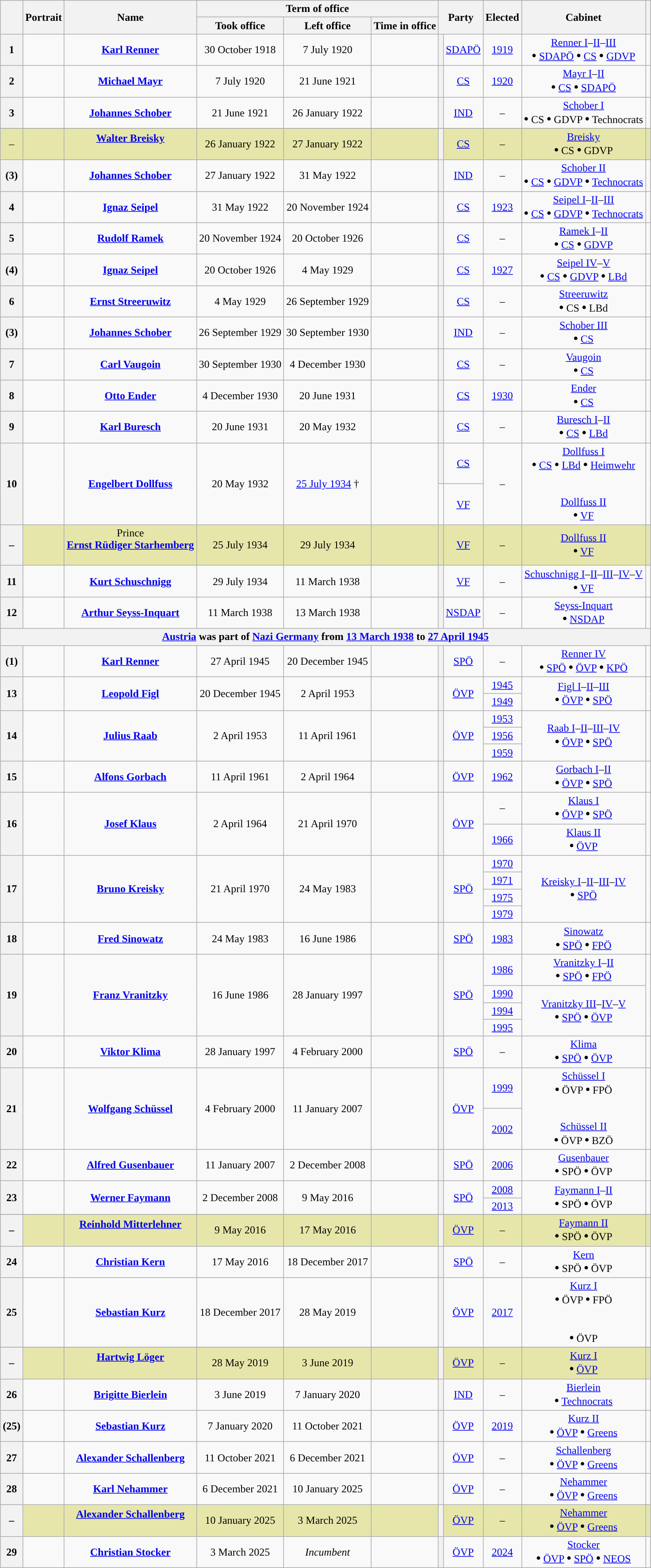<table class="wikitable" style="text-align:center">
<tr>
<th rowspan=2></th>
<th rowspan=2>Portrait</th>
<th rowspan=2>Name<br></th>
<th colspan=3>Term of office</th>
<th colspan=2 rowspan=2>Party</th>
<th rowspan=2>Elected</th>
<th rowspan=2>Cabinet<br></th>
<th rowspan=2></th>
</tr>
<tr>
<th>Took office</th>
<th>Left office</th>
<th>Time in office</th>
</tr>
<tr>
<th>1</th>
<td></td>
<td><strong><a href='#'>Karl Renner</a></strong><br></td>
<td>30 October 1918</td>
<td>7 July 1920</td>
<td></td>
<th scope="row" style="background-color: "></th>
<td><a href='#'>SDAPÖ</a></td>
<td><a href='#'>1919</a></td>
<td><a href='#'>Renner I</a>–<a href='#'>II</a>–<a href='#'>III</a><br><span><big><strong>•</strong></big></span> <a href='#'>SDAPÖ</a> <span><big><strong>•</strong></big></span> <a href='#'>CS</a> <span><big><strong>•</strong></big></span> <a href='#'>GDVP</a></td>
<td></td>
</tr>
<tr>
<th>2</th>
<td></td>
<td><strong><a href='#'>Michael Mayr</a></strong><br></td>
<td>7 July 1920</td>
<td>21 June 1921</td>
<td></td>
<th scope="row" style="background-color: "></th>
<td><a href='#'>CS</a></td>
<td><a href='#'>1920</a></td>
<td><a href='#'>Mayr I</a>–<a href='#'>II</a><br><span><big><strong>•</strong></big></span> <a href='#'>CS</a> <span><big><strong>•</strong></big></span> <a href='#'>SDAPÖ</a></td>
<td><br></td>
</tr>
<tr>
<th>3</th>
<td></td>
<td><strong><a href='#'>Johannes Schober</a></strong><br></td>
<td>21 June 1921</td>
<td>26 January 1922</td>
<td></td>
<th scope="row" style="background-color: "></th>
<td><a href='#'>IND</a></td>
<td>–</td>
<td><a href='#'>Schober I</a><br><span><big><strong>•</strong></big></span> CS <span><big><strong>•</strong></big></span> GDVP <span><big><strong>•</strong></big></span> Technocrats</td>
<td></td>
</tr>
<tr>
</tr>
<tr style="background-color: #E6E6AA" |>
<td>–</td>
<td></td>
<td><strong><a href='#'>Walter Breisky</a></strong><br><br></td>
<td>26 January 1922</td>
<td>27 January 1922</td>
<td></td>
<th scope="row" style="background-color: "></th>
<td><a href='#'>CS</a></td>
<td>–</td>
<td><a href='#'>Breisky</a><br><span><big><strong>•</strong></big></span> CS <span><big><strong>•</strong></big></span> GDVP</td>
<td></td>
</tr>
<tr>
<th>(3)</th>
<td></td>
<td><strong><a href='#'>Johannes Schober</a></strong><br></td>
<td>27 January 1922</td>
<td>31 May 1922</td>
<td></td>
<th scope="row" style="background-color: "></th>
<td><a href='#'>IND</a></td>
<td>–</td>
<td><a href='#'>Schober II</a><br><span><big><strong>•</strong></big></span> <a href='#'>CS</a> <span><big><strong>•</strong></big></span> <a href='#'>GDVP</a> <span><big><strong>•</strong></big></span> <a href='#'>Technocrats</a></td>
<td></td>
</tr>
<tr>
<th>4</th>
<td></td>
<td><strong><a href='#'>Ignaz Seipel</a></strong><br></td>
<td>31 May 1922</td>
<td>20 November 1924</td>
<td></td>
<th scope="row" style="background-color: "></th>
<td><a href='#'>CS</a></td>
<td><a href='#'>1923</a></td>
<td><a href='#'>Seipel I</a>–<a href='#'>II</a>–<a href='#'>III</a><br><span><big><strong>•</strong></big></span> <a href='#'>CS</a> <span><big><strong>•</strong></big></span> <a href='#'>GDVP</a> <span><big><strong>•</strong></big></span> <a href='#'>Technocrats</a></td>
<td></td>
</tr>
<tr>
<th>5</th>
<td></td>
<td><strong><a href='#'>Rudolf Ramek</a></strong><br></td>
<td>20 November 1924</td>
<td>20 October 1926</td>
<td></td>
<th scope="row" style="background-color: "></th>
<td><a href='#'>CS</a></td>
<td>–</td>
<td><a href='#'>Ramek I</a>–<a href='#'>II</a><br><span><big><strong>•</strong></big></span> <a href='#'>CS</a> <span><big><strong>•</strong></big></span> <a href='#'>GDVP</a></td>
<td></td>
</tr>
<tr>
<th>(4)</th>
<td></td>
<td><strong><a href='#'>Ignaz Seipel</a></strong><br></td>
<td>20 October 1926</td>
<td>4 May 1929</td>
<td></td>
<th scope="row" style="background-color: "></th>
<td><a href='#'>CS</a></td>
<td><a href='#'>1927</a></td>
<td><a href='#'>Seipel IV</a>–<a href='#'>V</a><br><span><big><strong>•</strong></big></span> <a href='#'>CS</a> <span><big><strong>•</strong></big></span> <a href='#'>GDVP</a> <span><big><strong>•</strong></big></span> <a href='#'>LBd</a></td>
<td></td>
</tr>
<tr>
<th>6</th>
<td></td>
<td><strong><a href='#'>Ernst Streeruwitz</a></strong><br></td>
<td>4 May 1929</td>
<td>26 September 1929</td>
<td></td>
<th scope="row" style="background-color: "></th>
<td><a href='#'>CS</a></td>
<td>–</td>
<td><a href='#'>Streeruwitz</a><br><span><big><strong>•</strong></big></span> CS <span><big><strong>•</strong></big></span> LBd</td>
<td></td>
</tr>
<tr>
<th>(3)</th>
<td></td>
<td><strong><a href='#'>Johannes Schober</a></strong><br></td>
<td>26 September 1929</td>
<td>30 September 1930</td>
<td></td>
<th style="background-color: "></th>
<td><a href='#'>IND</a></td>
<td>–</td>
<td><a href='#'>Schober III</a><br><span><big><strong>•</strong></big></span> <a href='#'>CS</a></td>
<td></td>
</tr>
<tr>
<th>7</th>
<td></td>
<td><strong><a href='#'>Carl Vaugoin</a></strong><br></td>
<td>30 September 1930</td>
<td>4 December 1930</td>
<td></td>
<th style="background-color: "></th>
<td><a href='#'>CS</a></td>
<td>–</td>
<td><a href='#'>Vaugoin</a><br><span><big><strong>•</strong></big></span> <a href='#'>CS</a></td>
<td></td>
</tr>
<tr>
<th>8</th>
<td></td>
<td><strong><a href='#'>Otto Ender</a></strong><br></td>
<td>4 December 1930</td>
<td>20 June 1931</td>
<td></td>
<th scope="row" style="background-color: "></th>
<td><a href='#'>CS</a></td>
<td><a href='#'>1930</a></td>
<td><a href='#'>Ender</a><br><span><big><strong>•</strong></big></span> <a href='#'>CS</a></td>
<td></td>
</tr>
<tr>
<th>9</th>
<td></td>
<td><strong><a href='#'>Karl Buresch</a></strong><br></td>
<td>20 June 1931</td>
<td>20 May 1932</td>
<td></td>
<th scope="row" style="background-color: "></th>
<td><a href='#'>CS</a></td>
<td>–</td>
<td><a href='#'>Buresch I</a>–<a href='#'>II</a><br><span><big><strong>•</strong></big></span> <a href='#'>CS</a> <span><big><strong>•</strong></big></span> <a href='#'>LBd</a></td>
<td></td>
</tr>
<tr>
<th rowspan="2">10</th>
<td rowspan="2"></td>
<td rowspan="2"><strong><a href='#'>Engelbert Dollfuss</a></strong><br></td>
<td rowspan="2">20 May 1932</td>
<td rowspan="2"><a href='#'>25 July 1934</a> †</td>
<td rowspan="2"></td>
<th scope="row" style="background-color: "></th>
<td><a href='#'>CS</a></td>
<td rowspan="2">–</td>
<td rowspan="2"><a href='#'>Dollfuss I</a><br><span><big><strong>•</strong></big></span> <a href='#'>CS</a> <span><big><strong>•</strong></big></span> <a href='#'>LBd</a> <span><big><strong>•</strong></big></span> <a href='#'>Heimwehr</a><br><br><br><a href='#'>Dollfuss II</a><br><span><big><strong>•</strong></big></span> <a href='#'>VF</a><br></td>
<td rowspan="2"></td>
</tr>
<tr>
<td style="background-color: "></td>
<td><a href='#'>VF</a></td>
</tr>
<tr style="background-color: #E6E6AA" |>
<th>–</th>
<td></td>
<td>Prince<br><strong><a href='#'>Ernst Rüdiger Starhemberg</a></strong><br><br></td>
<td>25 July 1934</td>
<td>29 July 1934</td>
<td></td>
<td style="background-color: "></td>
<td><a href='#'>VF</a></td>
<td>–</td>
<td><a href='#'>Dollfuss II</a><br><span><big><strong>•</strong></big></span> <a href='#'>VF</a></td>
<td></td>
</tr>
<tr>
<th>11</th>
<td></td>
<td><strong><a href='#'>Kurt Schuschnigg</a></strong><br></td>
<td>29 July 1934</td>
<td>11 March 1938</td>
<td></td>
<th scope=row style="background-color: "></th>
<td><a href='#'>VF</a></td>
<td>–</td>
<td><a href='#'>Schuschnigg I</a>–<a href='#'>II</a>–<a href='#'>III</a>–<a href='#'>IV</a>–<a href='#'>V</a><br><span><big><strong>•</strong></big></span> <a href='#'>VF</a></td>
<td></td>
</tr>
<tr>
<th>12</th>
<td></td>
<td><strong><a href='#'>Arthur Seyss-Inquart</a></strong><br></td>
<td>11 March 1938</td>
<td>13 March 1938</td>
<td></td>
<th scope="row" style="background-color: "></th>
<td><a href='#'>NSDAP</a></td>
<td>–</td>
<td><a href='#'>Seyss-Inquart</a><br><span><big><strong>•</strong></big></span> <a href='#'>NSDAP</a></td>
<td></td>
</tr>
<tr>
<th colspan=11><a href='#'>Austria</a> was part of <a href='#'>Nazi Germany</a> from <a href='#'>13 March 1938</a> to <a href='#'>27 April 1945</a></th>
</tr>
<tr>
<th>(1)</th>
<td></td>
<td><strong><a href='#'>Karl Renner</a></strong><br></td>
<td>27 April 1945</td>
<td>20 December 1945</td>
<td></td>
<th style="background-color: "></th>
<td><a href='#'>SPÖ</a></td>
<td>–</td>
<td><a href='#'>Renner IV</a><br><span><big><strong>•</strong></big></span> <a href='#'>SPÖ</a> <span><big><strong>•</strong></big></span> <a href='#'>ÖVP</a> <span><big><strong>•</strong></big></span> <a href='#'>KPÖ</a></td>
<td></td>
</tr>
<tr>
<th rowspan="2">13</th>
<td rowspan="2"></td>
<td rowspan="2"><strong><a href='#'>Leopold Figl</a></strong><br></td>
<td rowspan="2">20 December 1945</td>
<td rowspan="2">2 April 1953</td>
<td rowspan="2"></td>
<th scope="row" rowspan="2" style="background-color: "></th>
<td rowspan="2"><a href='#'>ÖVP</a></td>
<td><a href='#'>1945</a></td>
<td rowspan="2"><a href='#'>Figl I</a>–<a href='#'>II</a>–<a href='#'>III</a><br><span><big><strong>•</strong></big></span> <a href='#'>ÖVP</a> <span><big><strong>•</strong></big></span> <a href='#'>SPÖ</a></td>
<td rowspan="2"></td>
</tr>
<tr>
<td><a href='#'>1949</a></td>
</tr>
<tr>
<th rowspan="3">14</th>
<td rowspan="3"></td>
<td rowspan="3"><strong><a href='#'>Julius Raab</a></strong><br></td>
<td rowspan="3">2 April 1953</td>
<td rowspan="3">11 April 1961</td>
<td rowspan="3"></td>
<th scope="row" rowspan="3" style="background-color: "></th>
<td rowspan="3"><a href='#'>ÖVP</a></td>
<td><a href='#'>1953</a></td>
<td rowspan="3"><a href='#'>Raab I</a>–<a href='#'>II</a>–<a href='#'>III</a>–<a href='#'>IV</a><br><span><big><strong>•</strong></big></span> <a href='#'>ÖVP</a> <span><big><strong>•</strong></big></span> <a href='#'>SPÖ</a></td>
<td rowspan="3"></td>
</tr>
<tr>
<td><a href='#'>1956</a></td>
</tr>
<tr>
<td><a href='#'>1959</a></td>
</tr>
<tr>
<th>15</th>
<td></td>
<td><strong><a href='#'>Alfons Gorbach</a></strong><br></td>
<td>11 April 1961</td>
<td>2 April 1964</td>
<td></td>
<th scope="row" style="background-color: "></th>
<td><a href='#'>ÖVP</a></td>
<td><a href='#'>1962</a></td>
<td><a href='#'>Gorbach I</a>–<a href='#'>II</a><br><span><big><strong>•</strong></big></span> <a href='#'>ÖVP</a> <span><big><strong>•</strong></big></span> <a href='#'>SPÖ</a></td>
<td></td>
</tr>
<tr>
<th rowspan="2">16</th>
<td rowspan="2"></td>
<td rowspan="2"><strong><a href='#'>Josef Klaus</a></strong><br></td>
<td rowspan="2">2 April 1964</td>
<td rowspan="2">21 April 1970</td>
<td rowspan="2"></td>
<th scope="row" rowspan="2" style="background-color: "></th>
<td rowspan="2"><a href='#'>ÖVP</a></td>
<td>–</td>
<td><a href='#'>Klaus I</a><br><span><big><strong>•</strong></big></span> <a href='#'>ÖVP</a> <span><big><strong>•</strong></big></span> <a href='#'>SPÖ</a></td>
<td rowspan="2"></td>
</tr>
<tr>
<td><a href='#'>1966</a></td>
<td><a href='#'>Klaus II</a><br><span><big><strong>•</strong></big></span> <a href='#'>ÖVP</a></td>
</tr>
<tr>
<th rowspan="4">17</th>
<td rowspan="4"></td>
<td rowspan="4"><strong><a href='#'>Bruno Kreisky</a></strong><br></td>
<td rowspan="4">21 April 1970</td>
<td rowspan="4">24 May 1983</td>
<td rowspan="4"></td>
<th scope="row" rowspan="4" style="background-color: "></th>
<td rowspan="4"><a href='#'>SPÖ</a></td>
<td><a href='#'>1970</a></td>
<td rowspan="4"><a href='#'>Kreisky I</a>–<a href='#'>II</a>–<a href='#'>III</a>–<a href='#'>IV</a><br><span><big><strong>•</strong></big></span> <a href='#'>SPÖ</a></td>
<td rowspan="4"></td>
</tr>
<tr>
<td><a href='#'>1971</a></td>
</tr>
<tr>
<td><a href='#'>1975</a></td>
</tr>
<tr>
<td><a href='#'>1979</a></td>
</tr>
<tr>
<th>18</th>
<td></td>
<td><strong><a href='#'>Fred Sinowatz</a></strong><br></td>
<td>24 May 1983</td>
<td>16 June 1986</td>
<td></td>
<th scope="row" style="background-color: "></th>
<td><a href='#'>SPÖ</a></td>
<td><a href='#'>1983</a></td>
<td><a href='#'>Sinowatz</a><br><span><big><strong>•</strong></big></span> <a href='#'>SPÖ</a> <span><big><strong>•</strong></big></span> <a href='#'>FPÖ</a></td>
<td></td>
</tr>
<tr>
<th rowspan="4">19</th>
<td rowspan="4"></td>
<td rowspan="4"><strong><a href='#'>Franz Vranitzky</a></strong><br></td>
<td rowspan="4">16 June 1986</td>
<td rowspan="4">28 January 1997</td>
<td rowspan="4"></td>
<th scope="row" rowspan="4" style="background-color: "></th>
<td rowspan="4"><a href='#'>SPÖ</a></td>
<td><a href='#'>1986</a></td>
<td><a href='#'>Vranitzky I</a>–<a href='#'>II</a><br><span><big><strong>•</strong></big></span> <a href='#'>SPÖ</a> <span><big><strong>•</strong></big></span> <a href='#'>FPÖ</a></td>
<td rowspan="4"></td>
</tr>
<tr>
<td><a href='#'>1990</a></td>
<td rowspan="3"><a href='#'>Vranitzky III</a>–<a href='#'>IV</a>–<a href='#'>V</a><br><span><big><strong>•</strong></big></span> <a href='#'>SPÖ</a> <span><big><strong>•</strong></big></span> <a href='#'>ÖVP</a></td>
</tr>
<tr>
<td><a href='#'>1994</a></td>
</tr>
<tr>
<td><a href='#'>1995</a></td>
</tr>
<tr>
<th>20</th>
<td></td>
<td><strong><a href='#'>Viktor Klima</a></strong><br></td>
<td>28 January 1997</td>
<td>4 February 2000</td>
<td></td>
<th scope="row" style="background-color: "></th>
<td><a href='#'>SPÖ</a></td>
<td>–</td>
<td><a href='#'>Klima</a><br><span><big><strong>•</strong></big></span> <a href='#'>SPÖ</a> <span><big><strong>•</strong></big></span> <a href='#'>ÖVP</a></td>
<td></td>
</tr>
<tr>
<th rowspan="2">21</th>
<td rowspan="2"></td>
<td rowspan="2"><strong><a href='#'>Wolfgang Schüssel</a></strong><br></td>
<td rowspan="2">4 February 2000</td>
<td rowspan="2">11 January 2007</td>
<td rowspan="2"></td>
<th scope="row" rowspan="2" style="background-color: "></th>
<td rowspan="2"><a href='#'>ÖVP</a></td>
<td><a href='#'>1999</a></td>
<td rowspan="2"><a href='#'>Schüssel I</a><br><span><big><strong>•</strong></big></span> ÖVP <span><big><strong>•</strong></big></span> FPÖ<br><br><br><a href='#'>Schüssel II</a><br><span><big><strong>•</strong></big></span> ÖVP <span><big><strong>•</strong></big></span> BZÖ<br></td>
<td rowspan="2"></td>
</tr>
<tr>
<td><a href='#'>2002</a></td>
</tr>
<tr>
<th>22</th>
<td></td>
<td><strong><a href='#'>Alfred Gusenbauer</a></strong><br></td>
<td>11 January 2007</td>
<td>2 December 2008</td>
<td></td>
<th scope="row" style="background-color: "></th>
<td><a href='#'>SPÖ</a></td>
<td><a href='#'>2006</a></td>
<td><a href='#'>Gusenbauer</a><br><span><big><strong>•</strong></big></span> SPÖ <span><big><strong>•</strong></big></span> ÖVP</td>
<td></td>
</tr>
<tr>
<th rowspan="2">23</th>
<td rowspan="2"></td>
<td rowspan="2"><strong><a href='#'>Werner Faymann</a></strong><br></td>
<td rowspan="2">2 December 2008</td>
<td rowspan="2">9 May 2016</td>
<td rowspan="2"></td>
<th scope="row" rowspan="2" style="background-color: "></th>
<td rowspan="2"><a href='#'>SPÖ</a></td>
<td><a href='#'>2008</a></td>
<td rowspan="2"><a href='#'>Faymann I</a>–<a href='#'>II</a><br><span><big><strong>•</strong></big></span> SPÖ <span><big><strong>•</strong></big></span> ÖVP</td>
<td rowspan="2"></td>
</tr>
<tr>
<td><a href='#'>2013</a></td>
</tr>
<tr>
</tr>
<tr style="background-color: #E6E6AA" |>
<th>–</th>
<td></td>
<td><strong><a href='#'>Reinhold Mitterlehner</a></strong><br><br></td>
<td>9 May 2016</td>
<td>17 May 2016</td>
<td></td>
<th scope="row" style="background-color: "></th>
<td><a href='#'>ÖVP</a></td>
<td>–</td>
<td><a href='#'>Faymann II</a><br><span><big><strong>•</strong></big></span> SPÖ <span><big><strong>•</strong></big></span> ÖVP</td>
<td></td>
</tr>
<tr>
<th>24</th>
<td></td>
<td><strong><a href='#'>Christian Kern</a></strong><br></td>
<td>17 May 2016</td>
<td>18 December 2017</td>
<td></td>
<th scope="row" style="background-color: "></th>
<td><a href='#'>SPÖ</a></td>
<td>–</td>
<td><a href='#'>Kern</a><br><span><big><strong>•</strong></big></span> SPÖ <span><big><strong>•</strong></big></span> ÖVP</td>
<td></td>
</tr>
<tr>
<th>25</th>
<td></td>
<td><strong><a href='#'>Sebastian Kurz</a></strong><br></td>
<td>18 December 2017</td>
<td>28 May 2019</td>
<td></td>
<th scope="row" style="background-color: "></th>
<td><a href='#'>ÖVP</a></td>
<td><a href='#'>2017</a></td>
<td><a href='#'>Kurz I</a><br><span><big><strong>•</strong></big></span> ÖVP <span><big><strong>•</strong></big></span> FPÖ<br><br><br><span><big><strong>•</strong></big></span> ÖVP</td>
<td></td>
</tr>
<tr>
</tr>
<tr style="background-color: #E6E6AA" |>
<th>–</th>
<td></td>
<td><strong><a href='#'>Hartwig Löger</a></strong><br><br></td>
<td>28 May 2019</td>
<td>3 June 2019</td>
<td></td>
<th scope="row" style="background-color: "></th>
<td><a href='#'>ÖVP</a></td>
<td>–</td>
<td><a href='#'>Kurz I</a><br><span><big><strong>•</strong></big></span> <a href='#'>ÖVP</a></td>
<td></td>
</tr>
<tr>
<th>26</th>
<td></td>
<td><strong><a href='#'>Brigitte Bierlein</a></strong><br></td>
<td>3 June 2019</td>
<td>7 January 2020</td>
<td></td>
<th scope="row" style="background-color: "></th>
<td><a href='#'>IND</a></td>
<td>–</td>
<td><a href='#'>Bierlein</a><br><span><big><strong>•</strong></big></span> <a href='#'>Technocrats</a></td>
<td></td>
</tr>
<tr>
<th>(25)</th>
<td></td>
<td><strong><a href='#'>Sebastian Kurz</a></strong><br></td>
<td>7 January 2020</td>
<td>11 October 2021</td>
<td></td>
<th scope="row" style="background-color: "></th>
<td><a href='#'>ÖVP</a></td>
<td><a href='#'>2019</a></td>
<td><a href='#'>Kurz II</a><br><span><big><strong>•</strong></big></span> <a href='#'>ÖVP</a> <span><big><strong>•</strong></big></span> <a href='#'>Greens</a></td>
<td></td>
</tr>
<tr>
<th>27</th>
<td></td>
<td><strong><a href='#'>Alexander Schallenberg</a></strong><br></td>
<td>11 October 2021</td>
<td>6 December 2021</td>
<td></td>
<th scope="row" style="background-color: "></th>
<td><a href='#'>ÖVP</a></td>
<td>–</td>
<td><a href='#'>Schallenberg</a><br><span><big><strong>•</strong></big></span> <a href='#'>ÖVP</a> <span><big><strong>•</strong></big></span> <a href='#'>Greens</a></td>
<td></td>
</tr>
<tr>
<th>28</th>
<td></td>
<td><strong><a href='#'>Karl Nehammer</a></strong><br></td>
<td>6 December 2021</td>
<td>10 January 2025</td>
<td></td>
<th scope="row" style="background-color: "></th>
<td><a href='#'>ÖVP</a></td>
<td>–</td>
<td><a href='#'>Nehammer</a><br><span><big><strong>•</strong></big></span> <a href='#'>ÖVP</a> <span><big><strong>•</strong></big></span> <a href='#'>Greens</a></td>
<td></td>
</tr>
<tr style="background-color: #E6E6AA" |>
<th>–</th>
<td></td>
<td><strong><a href='#'>Alexander Schallenberg</a></strong><br><br></td>
<td>10 January 2025</td>
<td>3 March 2025</td>
<td></td>
<th scope="row" style="background-color: "></th>
<td><a href='#'>ÖVP</a></td>
<td>–</td>
<td><a href='#'>Nehammer</a><br><span><big><strong>•</strong></big></span> <a href='#'>ÖVP</a> <span><big><strong>•</strong></big></span> <a href='#'>Greens</a></td>
<td></td>
</tr>
<tr>
<th>29</th>
<td></td>
<td><strong><a href='#'>Christian Stocker</a></strong><br></td>
<td>3 March 2025</td>
<td><em>Incumbent</em></td>
<td></td>
<th scope="row" style="background-color: "></th>
<td><a href='#'>ÖVP</a></td>
<td><a href='#'>2024</a></td>
<td><a href='#'>Stocker</a><br><span><big><strong>•</strong></big></span> <a href='#'>ÖVP</a> <span><big><strong>•</strong></big></span> <a href='#'>SPÖ</a> <span><big><strong>•</strong></big></span> <a href='#'>NEOS</a></td>
<td></td>
</tr>
</table>
